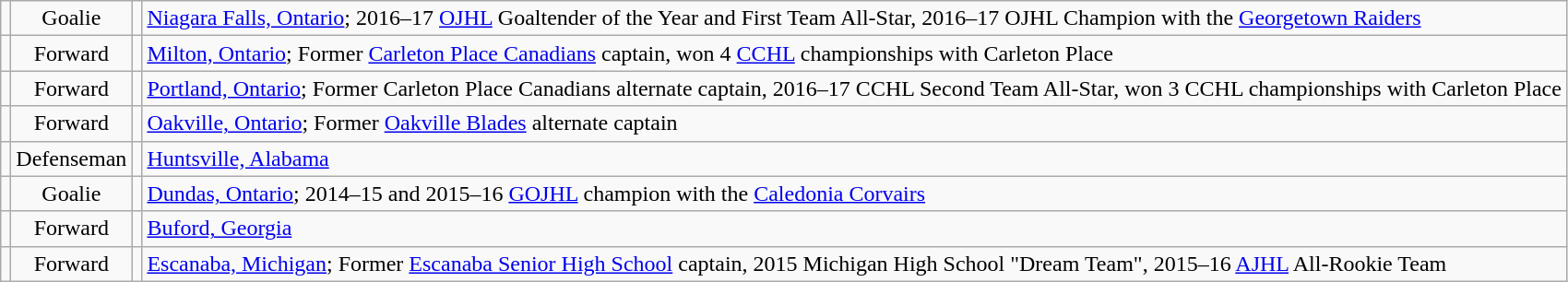<table class="wikitable sortable" style="text-align:center;">
<tr>
<td></td>
<td>Goalie</td>
<td></td>
<td align=left><a href='#'>Niagara Falls, Ontario</a>; 2016–17 <a href='#'>OJHL</a> Goaltender of the Year and First Team All-Star, 2016–17 OJHL Champion with the <a href='#'>Georgetown Raiders</a></td>
</tr>
<tr>
<td></td>
<td>Forward</td>
<td></td>
<td align=left><a href='#'>Milton, Ontario</a>; Former <a href='#'>Carleton Place Canadians</a> captain, won 4 <a href='#'>CCHL</a> championships with Carleton Place</td>
</tr>
<tr>
<td></td>
<td>Forward</td>
<td></td>
<td align=left><a href='#'>Portland, Ontario</a>; Former Carleton Place Canadians alternate captain, 2016–17 CCHL Second Team All-Star, won 3 CCHL championships with Carleton Place</td>
</tr>
<tr>
<td></td>
<td>Forward</td>
<td></td>
<td align=left><a href='#'>Oakville, Ontario</a>; Former <a href='#'>Oakville Blades</a> alternate captain</td>
</tr>
<tr>
<td></td>
<td>Defenseman</td>
<td></td>
<td align=left><a href='#'>Huntsville, Alabama</a></td>
</tr>
<tr>
<td></td>
<td>Goalie</td>
<td></td>
<td align=left><a href='#'>Dundas, Ontario</a>; 2014–15 and 2015–16 <a href='#'>GOJHL</a> champion with the <a href='#'>Caledonia Corvairs</a></td>
</tr>
<tr>
<td></td>
<td>Forward</td>
<td></td>
<td align=left><a href='#'>Buford, Georgia</a></td>
</tr>
<tr>
<td></td>
<td>Forward</td>
<td></td>
<td align=left><a href='#'>Escanaba, Michigan</a>; Former <a href='#'>Escanaba Senior High School</a> captain, 2015 Michigan High School "Dream Team", 2015–16 <a href='#'>AJHL</a> All-Rookie Team</td>
</tr>
</table>
